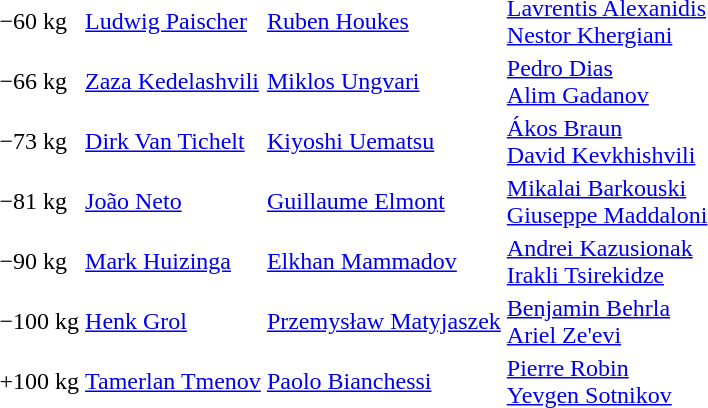<table>
<tr>
<td>−60 kg</td>
<td> <a href='#'>Ludwig Paischer</a></td>
<td> <a href='#'>Ruben Houkes</a></td>
<td> <a href='#'>Lavrentis Alexanidis</a><br> <a href='#'>Nestor Khergiani</a></td>
</tr>
<tr>
<td>−66 kg</td>
<td> <a href='#'>Zaza Kedelashvili</a></td>
<td> <a href='#'>Miklos Ungvari</a></td>
<td> <a href='#'>Pedro Dias</a><br> <a href='#'>Alim Gadanov</a></td>
</tr>
<tr>
<td>−73 kg</td>
<td> <a href='#'>Dirk Van Tichelt</a></td>
<td> <a href='#'>Kiyoshi Uematsu</a></td>
<td> <a href='#'>Ákos Braun</a><br> <a href='#'>David Kevkhishvili</a></td>
</tr>
<tr>
<td>−81 kg</td>
<td> <a href='#'>João Neto</a></td>
<td> <a href='#'>Guillaume Elmont</a></td>
<td> <a href='#'>Mikalai Barkouski</a><br> <a href='#'>Giuseppe Maddaloni</a></td>
</tr>
<tr>
<td>−90 kg</td>
<td> <a href='#'>Mark Huizinga</a></td>
<td> <a href='#'>Elkhan Mammadov</a></td>
<td> <a href='#'>Andrei Kazusionak</a><br> <a href='#'>Irakli Tsirekidze</a></td>
</tr>
<tr>
<td>−100 kg</td>
<td> <a href='#'>Henk Grol</a></td>
<td> <a href='#'>Przemysław Matyjaszek</a></td>
<td> <a href='#'>Benjamin Behrla</a><br> <a href='#'>Ariel Ze'evi</a></td>
</tr>
<tr>
<td>+100 kg</td>
<td> <a href='#'>Tamerlan Tmenov</a></td>
<td> <a href='#'>Paolo Bianchessi</a></td>
<td> <a href='#'>Pierre Robin</a><br> <a href='#'>Yevgen Sotnikov</a></td>
</tr>
</table>
